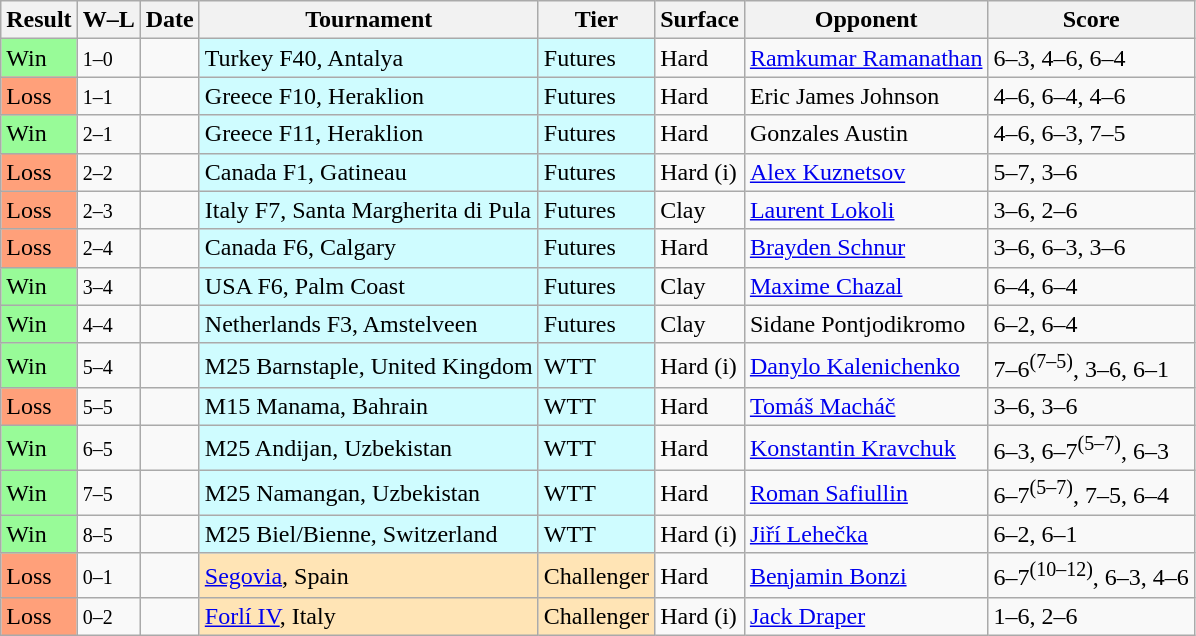<table class="sortable wikitable nowrap">
<tr>
<th>Result</th>
<th class="unsortable">W–L</th>
<th>Date</th>
<th>Tournament</th>
<th>Tier</th>
<th>Surface</th>
<th>Opponent</th>
<th class="unsortable">Score</th>
</tr>
<tr>
<td bgcolor=98FB98>Win</td>
<td><small>1–0</small></td>
<td></td>
<td style="background:#cffcff;">Turkey F40, Antalya</td>
<td style="background:#cffcff;">Futures</td>
<td>Hard</td>
<td> <a href='#'>Ramkumar Ramanathan</a></td>
<td>6–3, 4–6, 6–4</td>
</tr>
<tr>
<td bgcolor=FFA07A>Loss</td>
<td><small>1–1</small></td>
<td></td>
<td style="background:#cffcff;">Greece F10, Heraklion</td>
<td style="background:#cffcff;">Futures</td>
<td>Hard</td>
<td> Eric James Johnson</td>
<td>4–6, 6–4, 4–6</td>
</tr>
<tr>
<td bgcolor=98FB98>Win</td>
<td><small>2–1</small></td>
<td></td>
<td style="background:#cffcff;">Greece F11, Heraklion</td>
<td style="background:#cffcff;">Futures</td>
<td>Hard</td>
<td> Gonzales Austin</td>
<td>4–6, 6–3, 7–5</td>
</tr>
<tr>
<td bgcolor=FFA07A>Loss</td>
<td><small>2–2</small></td>
<td></td>
<td style="background:#cffcff;">Canada F1, Gatineau</td>
<td style="background:#cffcff;">Futures</td>
<td>Hard (i)</td>
<td> <a href='#'>Alex Kuznetsov</a></td>
<td>5–7, 3–6</td>
</tr>
<tr>
<td bgcolor=FFA07A>Loss</td>
<td><small>2–3</small></td>
<td></td>
<td style="background:#cffcff;">Italy F7, Santa Margherita di Pula</td>
<td style="background:#cffcff;">Futures</td>
<td>Clay</td>
<td> <a href='#'>Laurent Lokoli</a></td>
<td>3–6, 2–6</td>
</tr>
<tr>
<td bgcolor=FFA07A>Loss</td>
<td><small>2–4</small></td>
<td></td>
<td style="background:#cffcff;">Canada F6, Calgary</td>
<td style="background:#cffcff;">Futures</td>
<td>Hard</td>
<td> <a href='#'>Brayden Schnur</a></td>
<td>3–6, 6–3, 3–6</td>
</tr>
<tr>
<td bgcolor=98FB98>Win</td>
<td><small>3–4</small></td>
<td></td>
<td style="background:#cffcff;">USA F6, Palm Coast</td>
<td style="background:#cffcff;">Futures</td>
<td>Clay</td>
<td> <a href='#'>Maxime Chazal</a></td>
<td>6–4, 6–4</td>
</tr>
<tr>
<td bgcolor=98FB98>Win</td>
<td><small>4–4</small></td>
<td></td>
<td style="background:#cffcff;">Netherlands F3, Amstelveen</td>
<td style="background:#cffcff;">Futures</td>
<td>Clay</td>
<td> Sidane Pontjodikromo</td>
<td>6–2, 6–4</td>
</tr>
<tr>
<td bgcolor=98FB98>Win</td>
<td><small>5–4</small></td>
<td></td>
<td style="background:#cffcff;">M25 Barnstaple, United Kingdom</td>
<td style="background:#cffcff;">WTT</td>
<td>Hard (i)</td>
<td> <a href='#'>Danylo Kalenichenko</a></td>
<td>7–6<sup>(7–5)</sup>, 3–6, 6–1</td>
</tr>
<tr>
<td bgcolor=FFA07A>Loss</td>
<td><small>5–5</small></td>
<td></td>
<td style="background:#cffcff;">M15 Manama, Bahrain</td>
<td style="background:#cffcff;">WTT</td>
<td>Hard</td>
<td> <a href='#'>Tomáš Macháč</a></td>
<td>3–6, 3–6</td>
</tr>
<tr>
<td bgcolor=98FB98>Win</td>
<td><small>6–5</small></td>
<td></td>
<td style="background:#cffcff;">M25 Andijan, Uzbekistan</td>
<td style="background:#cffcff;">WTT</td>
<td>Hard</td>
<td> <a href='#'>Konstantin Kravchuk</a></td>
<td>6–3, 6–7<sup>(5–7)</sup>, 6–3</td>
</tr>
<tr>
<td bgcolor=98FB98>Win</td>
<td><small>7–5</small></td>
<td></td>
<td style="background:#cffcff;">M25 Namangan, Uzbekistan</td>
<td style="background:#cffcff;">WTT</td>
<td>Hard</td>
<td> <a href='#'>Roman Safiullin</a></td>
<td>6–7<sup>(5–7)</sup>, 7–5, 6–4</td>
</tr>
<tr>
<td bgcolor=98FB98>Win</td>
<td><small>8–5</small></td>
<td></td>
<td style="background:#cffcff;">M25 Biel/Bienne, Switzerland</td>
<td style="background:#cffcff;">WTT</td>
<td>Hard (i)</td>
<td> <a href='#'>Jiří Lehečka</a></td>
<td>6–2, 6–1</td>
</tr>
<tr>
<td bgcolor=FFA07A>Loss</td>
<td><small>0–1</small></td>
<td><a href='#'></a></td>
<td style="background:moccasin;"><a href='#'>Segovia</a>, Spain</td>
<td style="background:moccasin;">Challenger</td>
<td>Hard</td>
<td> <a href='#'>Benjamin Bonzi</a></td>
<td>6–7<sup>(10–12)</sup>, 6–3, 4–6</td>
</tr>
<tr>
<td bgcolor=FFA07A>Loss</td>
<td><small>0–2</small></td>
<td><a href='#'></a></td>
<td style="background:moccasin;"><a href='#'>Forlí IV</a>, Italy</td>
<td style="background:moccasin;">Challenger</td>
<td>Hard (i)</td>
<td> <a href='#'>Jack Draper</a></td>
<td>1–6, 2–6</td>
</tr>
</table>
